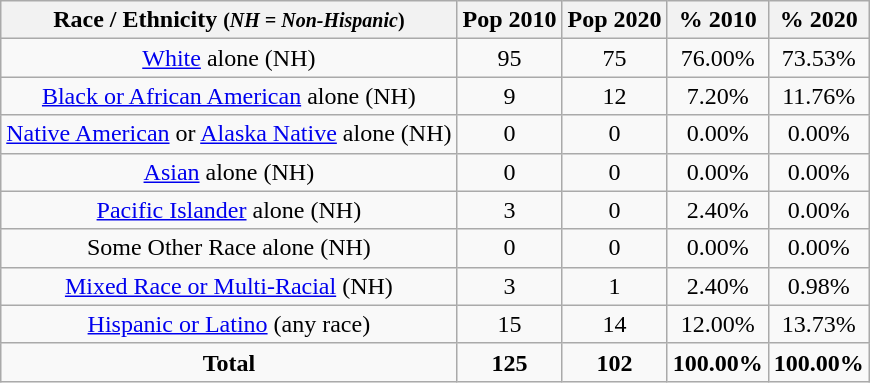<table class="wikitable" style="text-align:center;">
<tr>
<th>Race / Ethnicity <small>(<em>NH = Non-Hispanic</em>)</small></th>
<th>Pop 2010</th>
<th>Pop 2020</th>
<th>% 2010</th>
<th>% 2020</th>
</tr>
<tr>
<td><a href='#'>White</a> alone (NH)</td>
<td>95</td>
<td>75</td>
<td>76.00%</td>
<td>73.53%</td>
</tr>
<tr>
<td><a href='#'>Black or African American</a> alone (NH)</td>
<td>9</td>
<td>12</td>
<td>7.20%</td>
<td>11.76%</td>
</tr>
<tr>
<td><a href='#'>Native American</a> or <a href='#'>Alaska Native</a> alone (NH)</td>
<td>0</td>
<td>0</td>
<td>0.00%</td>
<td>0.00%</td>
</tr>
<tr>
<td><a href='#'>Asian</a> alone (NH)</td>
<td>0</td>
<td>0</td>
<td>0.00%</td>
<td>0.00%</td>
</tr>
<tr>
<td><a href='#'>Pacific Islander</a> alone (NH)</td>
<td>3</td>
<td>0</td>
<td>2.40%</td>
<td>0.00%</td>
</tr>
<tr>
<td>Some Other Race alone (NH)</td>
<td>0</td>
<td>0</td>
<td>0.00%</td>
<td>0.00%</td>
</tr>
<tr>
<td><a href='#'>Mixed Race or Multi-Racial</a> (NH)</td>
<td>3</td>
<td>1</td>
<td>2.40%</td>
<td>0.98%</td>
</tr>
<tr>
<td><a href='#'>Hispanic or Latino</a> (any race)</td>
<td>15</td>
<td>14</td>
<td>12.00%</td>
<td>13.73%</td>
</tr>
<tr>
<td><strong>Total</strong></td>
<td><strong>125</strong></td>
<td><strong>102</strong></td>
<td><strong>100.00%</strong></td>
<td><strong>100.00%</strong></td>
</tr>
</table>
